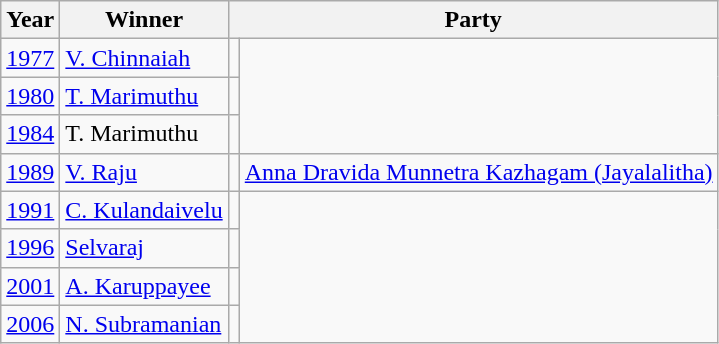<table class="wikitable sortable">
<tr>
<th>Year</th>
<th>Winner</th>
<th colspan="2">Party</th>
</tr>
<tr>
<td><a href='#'>1977</a></td>
<td><a href='#'>V. Chinnaiah</a></td>
<td></td>
</tr>
<tr>
<td><a href='#'>1980</a></td>
<td><a href='#'>T. Marimuthu</a></td>
<td></td>
</tr>
<tr>
<td><a href='#'>1984</a></td>
<td>T. Marimuthu</td>
<td></td>
</tr>
<tr>
<td><a href='#'>1989</a></td>
<td><a href='#'>V. Raju</a></td>
<td></td>
<td><a href='#'>Anna Dravida Munnetra Kazhagam (Jayalalitha)</a></td>
</tr>
<tr>
<td><a href='#'>1991</a></td>
<td><a href='#'>C. Kulandaivelu</a></td>
<td></td>
</tr>
<tr>
<td><a href='#'>1996</a></td>
<td><a href='#'>Selvaraj</a></td>
<td></td>
</tr>
<tr>
<td><a href='#'>2001</a></td>
<td><a href='#'>A. Karuppayee</a></td>
<td></td>
</tr>
<tr>
<td><a href='#'>2006</a></td>
<td><a href='#'>N. Subramanian</a></td>
<td></td>
</tr>
</table>
